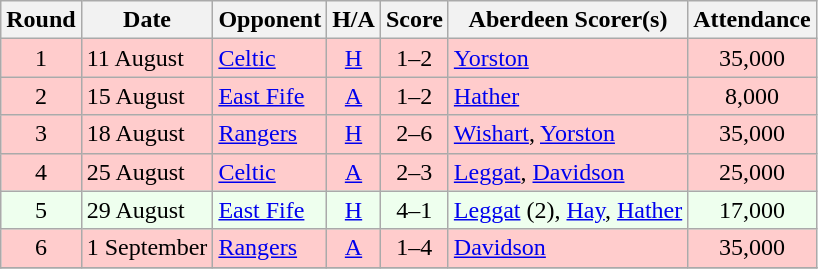<table class="wikitable" style="text-align:center">
<tr>
<th>Round</th>
<th>Date</th>
<th>Opponent</th>
<th>H/A</th>
<th>Score</th>
<th>Aberdeen Scorer(s)</th>
<th>Attendance</th>
</tr>
<tr bgcolor=#FFCCCC>
<td>1</td>
<td align=left>11 August</td>
<td align=left><a href='#'>Celtic</a></td>
<td><a href='#'>H</a></td>
<td>1–2</td>
<td align=left><a href='#'>Yorston</a></td>
<td>35,000</td>
</tr>
<tr bgcolor=#FFCCCC>
<td>2</td>
<td align=left>15 August</td>
<td align=left><a href='#'>East Fife</a></td>
<td><a href='#'>A</a></td>
<td>1–2</td>
<td align=left><a href='#'>Hather</a></td>
<td>8,000</td>
</tr>
<tr bgcolor=#FFCCCC>
<td>3</td>
<td align=left>18 August</td>
<td align=left><a href='#'>Rangers</a></td>
<td><a href='#'>H</a></td>
<td>2–6</td>
<td align=left><a href='#'>Wishart</a>, <a href='#'>Yorston</a></td>
<td>35,000</td>
</tr>
<tr bgcolor=#FFCCCC>
<td>4</td>
<td align=left>25 August</td>
<td align=left><a href='#'>Celtic</a></td>
<td><a href='#'>A</a></td>
<td>2–3</td>
<td align=left><a href='#'>Leggat</a>, <a href='#'>Davidson</a></td>
<td>25,000</td>
</tr>
<tr bgcolor=#EEFFEE>
<td>5</td>
<td align=left>29 August</td>
<td align=left><a href='#'>East Fife</a></td>
<td><a href='#'>H</a></td>
<td>4–1</td>
<td align=left><a href='#'>Leggat</a> (2), <a href='#'>Hay</a>, <a href='#'>Hather</a></td>
<td>17,000</td>
</tr>
<tr bgcolor=#FFCCCC>
<td>6</td>
<td align=left>1 September</td>
<td align=left><a href='#'>Rangers</a></td>
<td><a href='#'>A</a></td>
<td>1–4</td>
<td align=left><a href='#'>Davidson</a></td>
<td>35,000</td>
</tr>
<tr>
</tr>
</table>
